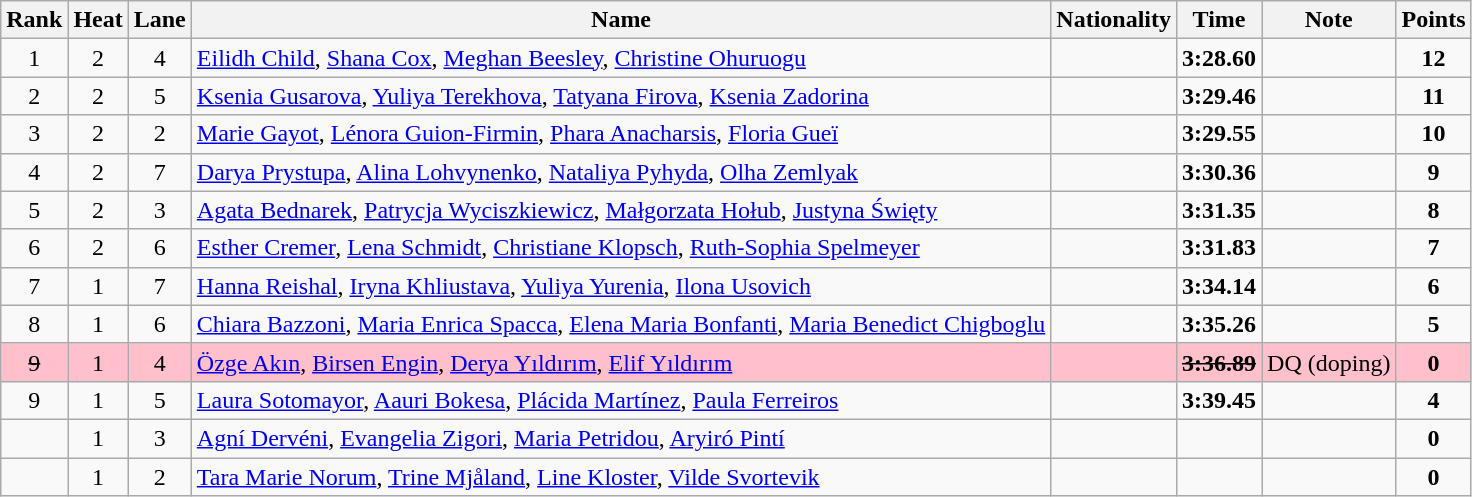<table class="wikitable sortable" style="text-align:center">
<tr>
<th>Rank</th>
<th>Heat</th>
<th>Lane</th>
<th>Name</th>
<th>Nationality</th>
<th>Time</th>
<th>Note</th>
<th>Points</th>
</tr>
<tr>
<td>1</td>
<td>2</td>
<td>4</td>
<td align=left><a href='#'>Eilidh Child</a>, <a href='#'>Shana Cox</a>, <a href='#'>Meghan Beesley</a>, <a href='#'>Christine Ohuruogu</a></td>
<td align=left></td>
<td><strong>3:28.60</strong></td>
<td></td>
<td><strong>12</strong></td>
</tr>
<tr>
<td>2</td>
<td>2</td>
<td>5</td>
<td align=left><a href='#'>Ksenia Gusarova</a>, <a href='#'>Yuliya Terekhova</a>, <a href='#'>Tatyana Firova</a>, <a href='#'>Ksenia Zadorina</a></td>
<td align=left></td>
<td><strong>3:29.46</strong></td>
<td></td>
<td><strong>11</strong></td>
</tr>
<tr>
<td>3</td>
<td>2</td>
<td>2</td>
<td align=left><a href='#'>Marie Gayot</a>, <a href='#'>Lénora Guion-Firmin</a>, <a href='#'>Phara Anacharsis</a>, <a href='#'>Floria Gueï</a></td>
<td align=left></td>
<td><strong>3:29.55</strong></td>
<td></td>
<td><strong>10</strong></td>
</tr>
<tr>
<td>4</td>
<td>2</td>
<td>7</td>
<td align=left><a href='#'>Darya Prystupa</a>, <a href='#'>Alina Lohvynenko</a>, <a href='#'>Nataliya Pyhyda</a>, <a href='#'>Olha Zemlyak</a></td>
<td align=left></td>
<td><strong>3:30.36</strong></td>
<td></td>
<td><strong>9</strong></td>
</tr>
<tr>
<td>5</td>
<td>2</td>
<td>3</td>
<td align=left><a href='#'>Agata Bednarek</a>, <a href='#'>Patrycja Wyciszkiewicz</a>, <a href='#'>Małgorzata Hołub</a>, <a href='#'>Justyna Święty</a></td>
<td align=left></td>
<td><strong>3:31.35</strong></td>
<td></td>
<td><strong>8</strong></td>
</tr>
<tr>
<td>6</td>
<td>2</td>
<td>6</td>
<td align=left><a href='#'>Esther Cremer</a>, <a href='#'>Lena Schmidt</a>, <a href='#'>Christiane Klopsch</a>, <a href='#'>Ruth-Sophia Spelmeyer</a></td>
<td align=left></td>
<td><strong>3:31.83</strong></td>
<td></td>
<td><strong>7</strong></td>
</tr>
<tr>
<td>7</td>
<td>1</td>
<td>7</td>
<td align=left><a href='#'>Hanna Reishal</a>, <a href='#'>Iryna Khliustava</a>, <a href='#'>Yuliya Yurenia</a>, <a href='#'>Ilona Usovich</a></td>
<td align=left></td>
<td><strong>3:34.14</strong></td>
<td></td>
<td><strong>6</strong></td>
</tr>
<tr>
<td>8</td>
<td>1</td>
<td>6</td>
<td align=left><a href='#'>Chiara Bazzoni</a>, <a href='#'>Maria Enrica Spacca</a>, <a href='#'>Elena Maria Bonfanti</a>, <a href='#'>Maria Benedict Chigboglu</a></td>
<td align=left></td>
<td><strong>3:35.26 </strong></td>
<td></td>
<td><strong>5</strong></td>
</tr>
<tr bgcolor=pink>
<td><s>9 </s></td>
<td>1</td>
<td>4</td>
<td align=left><a href='#'>Özge Akın</a>, <a href='#'>Birsen Engin</a>, <a href='#'>Derya Yıldırım</a>, <a href='#'>Elif Yıldırım</a></td>
<td align=left></td>
<td><s><strong>3:36.89</strong> </s></td>
<td>DQ (doping)</td>
<td><strong>0</strong></td>
</tr>
<tr>
<td>9</td>
<td>1</td>
<td>5</td>
<td align=left><a href='#'>Laura Sotomayor</a>, <a href='#'>Aauri Bokesa</a>, <a href='#'>Plácida Martínez</a>, <a href='#'>Paula Ferreiros</a></td>
<td align=left></td>
<td><strong>3:39.45  </strong></td>
<td></td>
<td><strong>4</strong></td>
</tr>
<tr>
<td></td>
<td>1</td>
<td>3</td>
<td align=left><a href='#'>Agní Dervéni</a>, <a href='#'>Evangelia Zigori</a>, <a href='#'>Maria Petridou</a>, <a href='#'>Aryiró Pintí</a></td>
<td align=left></td>
<td><strong></strong></td>
<td></td>
<td><strong>0</strong></td>
</tr>
<tr>
<td></td>
<td>1</td>
<td>2</td>
<td align=left><a href='#'>Tara Marie Norum</a>, <a href='#'>Trine Mjåland</a>, <a href='#'>Line Kloster</a>, <a href='#'>Vilde Svortevik</a></td>
<td align=left></td>
<td><strong></strong></td>
<td></td>
<td><strong>0</strong></td>
</tr>
</table>
